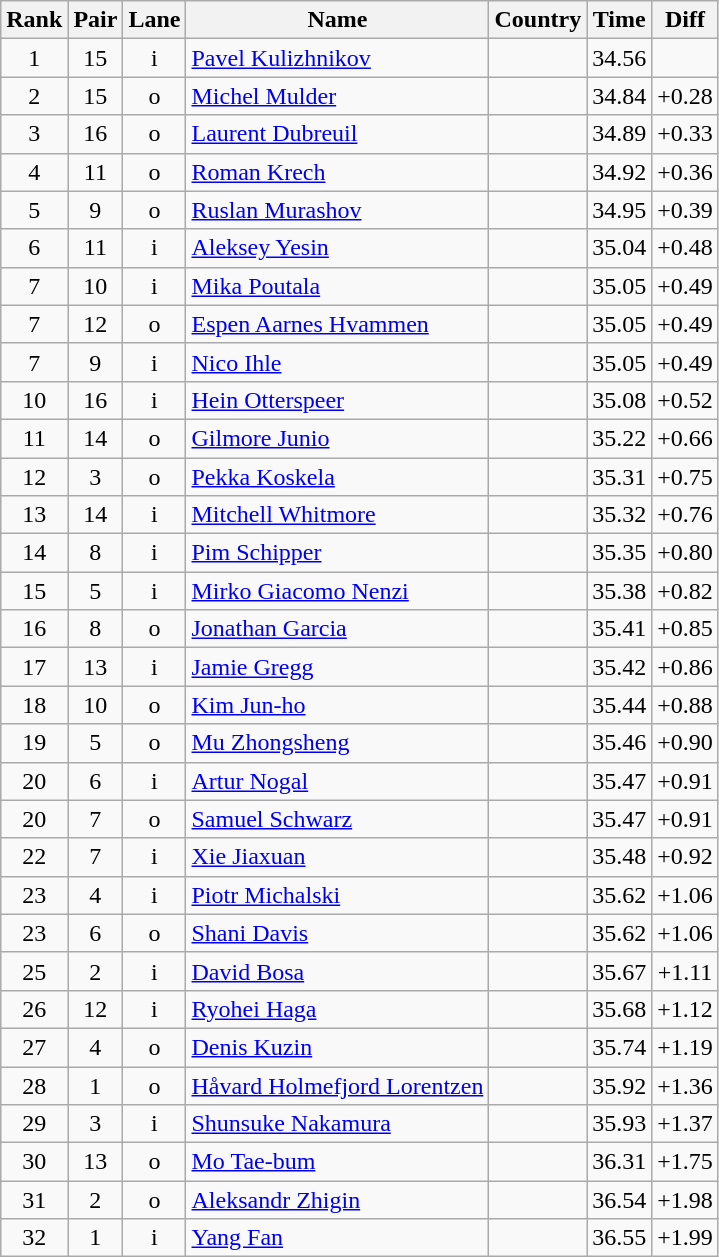<table class="wikitable sortable" style="text-align:center">
<tr>
<th>Rank</th>
<th>Pair</th>
<th>Lane</th>
<th>Name</th>
<th>Country</th>
<th>Time</th>
<th>Diff</th>
</tr>
<tr>
<td>1</td>
<td>15</td>
<td>i</td>
<td align=left><a href='#'>Pavel Kulizhnikov</a></td>
<td align=left></td>
<td>34.56</td>
<td></td>
</tr>
<tr>
<td>2</td>
<td>15</td>
<td>o</td>
<td align=left><a href='#'>Michel Mulder</a></td>
<td align=left></td>
<td>34.84</td>
<td>+0.28</td>
</tr>
<tr>
<td>3</td>
<td>16</td>
<td>o</td>
<td align=left><a href='#'>Laurent Dubreuil</a></td>
<td align=left></td>
<td>34.89</td>
<td>+0.33</td>
</tr>
<tr>
<td>4</td>
<td>11</td>
<td>o</td>
<td align=left><a href='#'>Roman Krech</a></td>
<td align=left></td>
<td>34.92</td>
<td>+0.36</td>
</tr>
<tr>
<td>5</td>
<td>9</td>
<td>o</td>
<td align=left><a href='#'>Ruslan Murashov</a></td>
<td align=left></td>
<td>34.95</td>
<td>+0.39</td>
</tr>
<tr>
<td>6</td>
<td>11</td>
<td>i</td>
<td align=left><a href='#'>Aleksey Yesin</a></td>
<td align=left></td>
<td>35.04</td>
<td>+0.48</td>
</tr>
<tr>
<td>7</td>
<td>10</td>
<td>i</td>
<td align=left><a href='#'>Mika Poutala</a></td>
<td align=left></td>
<td>35.05</td>
<td>+0.49</td>
</tr>
<tr>
<td>7</td>
<td>12</td>
<td>o</td>
<td align=left><a href='#'>Espen Aarnes Hvammen</a></td>
<td align=left></td>
<td>35.05</td>
<td>+0.49</td>
</tr>
<tr>
<td>7</td>
<td>9</td>
<td>i</td>
<td align=left><a href='#'>Nico Ihle</a></td>
<td align=left></td>
<td>35.05</td>
<td>+0.49</td>
</tr>
<tr>
<td>10</td>
<td>16</td>
<td>i</td>
<td align=left><a href='#'>Hein Otterspeer</a></td>
<td align=left></td>
<td>35.08</td>
<td>+0.52</td>
</tr>
<tr>
<td>11</td>
<td>14</td>
<td>o</td>
<td align=left><a href='#'>Gilmore Junio</a></td>
<td align=left></td>
<td>35.22</td>
<td>+0.66</td>
</tr>
<tr>
<td>12</td>
<td>3</td>
<td>o</td>
<td align=left><a href='#'>Pekka Koskela</a></td>
<td align=left></td>
<td>35.31</td>
<td>+0.75</td>
</tr>
<tr>
<td>13</td>
<td>14</td>
<td>i</td>
<td align=left><a href='#'>Mitchell Whitmore</a></td>
<td align=left></td>
<td>35.32</td>
<td>+0.76</td>
</tr>
<tr>
<td>14</td>
<td>8</td>
<td>i</td>
<td align=left><a href='#'>Pim Schipper</a></td>
<td align=left></td>
<td>35.35</td>
<td>+0.80</td>
</tr>
<tr>
<td>15</td>
<td>5</td>
<td>i</td>
<td align=left><a href='#'>Mirko Giacomo Nenzi</a></td>
<td align=left></td>
<td>35.38</td>
<td>+0.82</td>
</tr>
<tr>
<td>16</td>
<td>8</td>
<td>o</td>
<td align=left><a href='#'>Jonathan Garcia</a></td>
<td align=left></td>
<td>35.41</td>
<td>+0.85</td>
</tr>
<tr>
<td>17</td>
<td>13</td>
<td>i</td>
<td align=left><a href='#'>Jamie Gregg</a></td>
<td align=left></td>
<td>35.42</td>
<td>+0.86</td>
</tr>
<tr>
<td>18</td>
<td>10</td>
<td>o</td>
<td align=left><a href='#'>Kim Jun-ho</a></td>
<td align=left></td>
<td>35.44</td>
<td>+0.88</td>
</tr>
<tr>
<td>19</td>
<td>5</td>
<td>o</td>
<td align=left><a href='#'>Mu Zhongsheng</a></td>
<td align=left></td>
<td>35.46</td>
<td>+0.90</td>
</tr>
<tr>
<td>20</td>
<td>6</td>
<td>i</td>
<td align=left><a href='#'>Artur Nogal</a></td>
<td align=left></td>
<td>35.47</td>
<td>+0.91</td>
</tr>
<tr>
<td>20</td>
<td>7</td>
<td>o</td>
<td align=left><a href='#'>Samuel Schwarz</a></td>
<td align=left></td>
<td>35.47</td>
<td>+0.91</td>
</tr>
<tr>
<td>22</td>
<td>7</td>
<td>i</td>
<td align=left><a href='#'>Xie Jiaxuan</a></td>
<td align=left></td>
<td>35.48</td>
<td>+0.92</td>
</tr>
<tr>
<td>23</td>
<td>4</td>
<td>i</td>
<td align=left><a href='#'>Piotr Michalski</a></td>
<td align=left></td>
<td>35.62</td>
<td>+1.06</td>
</tr>
<tr>
<td>23</td>
<td>6</td>
<td>o</td>
<td align=left><a href='#'>Shani Davis</a></td>
<td align=left></td>
<td>35.62</td>
<td>+1.06</td>
</tr>
<tr>
<td>25</td>
<td>2</td>
<td>i</td>
<td align=left><a href='#'>David Bosa</a></td>
<td align=left></td>
<td>35.67</td>
<td>+1.11</td>
</tr>
<tr>
<td>26</td>
<td>12</td>
<td>i</td>
<td align=left><a href='#'>Ryohei Haga</a></td>
<td align=left></td>
<td>35.68</td>
<td>+1.12</td>
</tr>
<tr>
<td>27</td>
<td>4</td>
<td>o</td>
<td align=left><a href='#'>Denis Kuzin</a></td>
<td align=left></td>
<td>35.74</td>
<td>+1.19</td>
</tr>
<tr>
<td>28</td>
<td>1</td>
<td>o</td>
<td align=left><a href='#'>Håvard Holmefjord Lorentzen</a></td>
<td align=left></td>
<td>35.92</td>
<td>+1.36</td>
</tr>
<tr>
<td>29</td>
<td>3</td>
<td>i</td>
<td align=left><a href='#'>Shunsuke Nakamura</a></td>
<td align=left></td>
<td>35.93</td>
<td>+1.37</td>
</tr>
<tr>
<td>30</td>
<td>13</td>
<td>o</td>
<td align=left><a href='#'>Mo Tae-bum</a></td>
<td align=left></td>
<td>36.31</td>
<td>+1.75</td>
</tr>
<tr>
<td>31</td>
<td>2</td>
<td>o</td>
<td align=left><a href='#'>Aleksandr Zhigin</a></td>
<td align=left></td>
<td>36.54</td>
<td>+1.98</td>
</tr>
<tr>
<td>32</td>
<td>1</td>
<td>i</td>
<td align=left><a href='#'>Yang Fan</a></td>
<td align=left></td>
<td>36.55</td>
<td>+1.99</td>
</tr>
</table>
